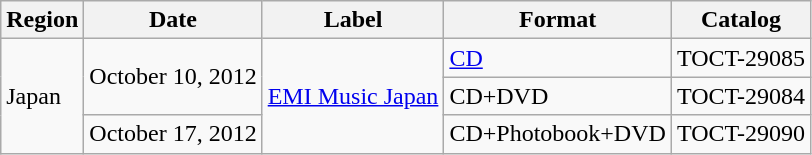<table class="wikitable">
<tr>
<th>Region</th>
<th>Date</th>
<th>Label</th>
<th>Format</th>
<th>Catalog</th>
</tr>
<tr>
<td rowspan="3">Japan</td>
<td rowspan="2">October 10, 2012</td>
<td rowspan="3"><a href='#'>EMI Music Japan</a></td>
<td><a href='#'>CD</a></td>
<td>TOCT-29085</td>
</tr>
<tr>
<td>CD+DVD</td>
<td>TOCT-29084</td>
</tr>
<tr>
<td>October 17, 2012</td>
<td>CD+Photobook+DVD</td>
<td>TOCT-29090</td>
</tr>
</table>
